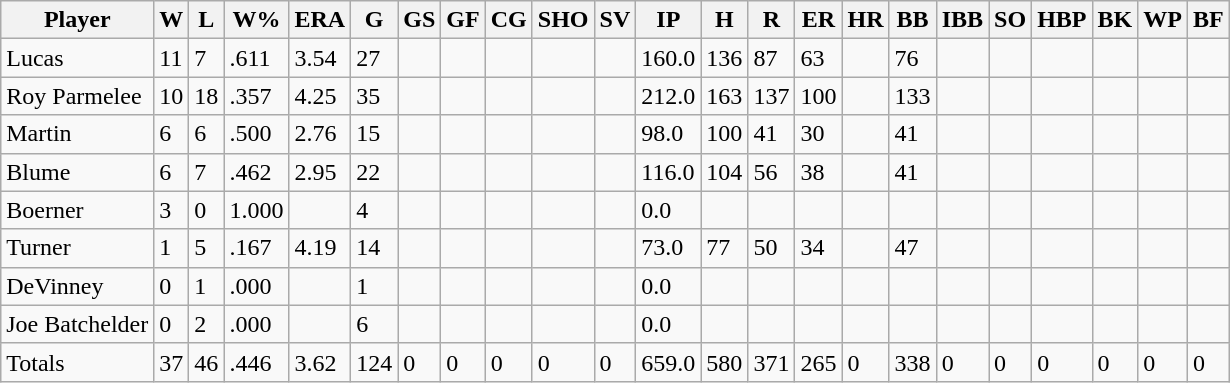<table class="wikitable sortable mw-collapsible mw-collapsed">
<tr>
<th>Player</th>
<th>W</th>
<th>L</th>
<th>W%</th>
<th>ERA</th>
<th>G</th>
<th>GS</th>
<th>GF</th>
<th>CG</th>
<th>SHO</th>
<th>SV</th>
<th>IP</th>
<th>H</th>
<th>R</th>
<th>ER</th>
<th>HR</th>
<th>BB</th>
<th>IBB</th>
<th>SO</th>
<th>HBP</th>
<th>BK</th>
<th>WP</th>
<th>BF</th>
</tr>
<tr>
<td>Lucas</td>
<td>11</td>
<td>7</td>
<td>.611</td>
<td>3.54</td>
<td>27</td>
<td></td>
<td></td>
<td></td>
<td></td>
<td></td>
<td>160.0</td>
<td>136</td>
<td>87</td>
<td>63</td>
<td></td>
<td>76</td>
<td></td>
<td></td>
<td></td>
<td></td>
<td></td>
<td></td>
</tr>
<tr>
<td>Roy Parmelee</td>
<td>10</td>
<td>18</td>
<td>.357</td>
<td>4.25</td>
<td>35</td>
<td></td>
<td></td>
<td></td>
<td></td>
<td></td>
<td>212.0</td>
<td>163</td>
<td>137</td>
<td>100</td>
<td></td>
<td>133</td>
<td></td>
<td></td>
<td></td>
<td></td>
<td></td>
<td></td>
</tr>
<tr>
<td>Martin</td>
<td>6</td>
<td>6</td>
<td>.500</td>
<td>2.76</td>
<td>15</td>
<td></td>
<td></td>
<td></td>
<td></td>
<td></td>
<td>98.0</td>
<td>100</td>
<td>41</td>
<td>30</td>
<td></td>
<td>41</td>
<td></td>
<td></td>
<td></td>
<td></td>
<td></td>
<td></td>
</tr>
<tr>
<td>Blume</td>
<td>6</td>
<td>7</td>
<td>.462</td>
<td>2.95</td>
<td>22</td>
<td></td>
<td></td>
<td></td>
<td></td>
<td></td>
<td>116.0</td>
<td>104</td>
<td>56</td>
<td>38</td>
<td></td>
<td>41</td>
<td></td>
<td></td>
<td></td>
<td></td>
<td></td>
<td></td>
</tr>
<tr>
<td>Boerner</td>
<td>3</td>
<td>0</td>
<td>1.000</td>
<td></td>
<td>4</td>
<td></td>
<td></td>
<td></td>
<td></td>
<td></td>
<td>0.0</td>
<td></td>
<td></td>
<td></td>
<td></td>
<td></td>
<td></td>
<td></td>
<td></td>
<td></td>
<td></td>
<td></td>
</tr>
<tr>
<td>Turner</td>
<td>1</td>
<td>5</td>
<td>.167</td>
<td>4.19</td>
<td>14</td>
<td></td>
<td></td>
<td></td>
<td></td>
<td></td>
<td>73.0</td>
<td>77</td>
<td>50</td>
<td>34</td>
<td></td>
<td>47</td>
<td></td>
<td></td>
<td></td>
<td></td>
<td></td>
<td></td>
</tr>
<tr>
<td>DeVinney</td>
<td>0</td>
<td>1</td>
<td>.000</td>
<td></td>
<td>1</td>
<td></td>
<td></td>
<td></td>
<td></td>
<td></td>
<td>0.0</td>
<td></td>
<td></td>
<td></td>
<td></td>
<td></td>
<td></td>
<td></td>
<td></td>
<td></td>
<td></td>
<td></td>
</tr>
<tr>
<td>Joe Batchelder</td>
<td>0</td>
<td>2</td>
<td>.000</td>
<td></td>
<td>6</td>
<td></td>
<td></td>
<td></td>
<td></td>
<td></td>
<td>0.0</td>
<td></td>
<td></td>
<td></td>
<td></td>
<td></td>
<td></td>
<td></td>
<td></td>
<td></td>
<td></td>
<td></td>
</tr>
<tr>
<td>Totals</td>
<td>37</td>
<td>46</td>
<td>.446</td>
<td>3.62</td>
<td>124</td>
<td>0</td>
<td>0</td>
<td>0</td>
<td>0</td>
<td>0</td>
<td>659.0</td>
<td>580</td>
<td>371</td>
<td>265</td>
<td>0</td>
<td>338</td>
<td>0</td>
<td>0</td>
<td>0</td>
<td>0</td>
<td>0</td>
<td>0</td>
</tr>
</table>
